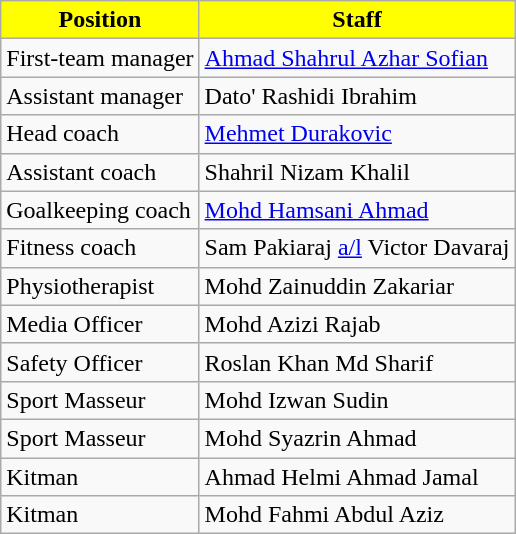<table class="wikitable">
<tr>
<th style="background:Yellow; color:Black;">Position</th>
<th style="background:Yellow; color:Black;">Staff</th>
</tr>
<tr>
<td>First-team manager</td>
<td> <a href='#'>Ahmad Shahrul Azhar Sofian</a></td>
</tr>
<tr>
<td>Assistant manager</td>
<td> Dato' Rashidi Ibrahim</td>
</tr>
<tr>
<td>Head coach</td>
<td> <a href='#'>Mehmet Durakovic</a></td>
</tr>
<tr>
<td>Assistant coach</td>
<td> Shahril Nizam Khalil</td>
</tr>
<tr>
<td>Goalkeeping coach</td>
<td> <a href='#'>Mohd Hamsani Ahmad</a></td>
</tr>
<tr>
<td>Fitness coach</td>
<td> Sam Pakiaraj <a href='#'>a/l</a> Victor Davaraj</td>
</tr>
<tr>
<td>Physiotherapist</td>
<td> Mohd Zainuddin Zakariar</td>
</tr>
<tr>
<td>Media Officer</td>
<td> Mohd Azizi Rajab</td>
</tr>
<tr>
<td>Safety Officer</td>
<td> Roslan Khan Md Sharif</td>
</tr>
<tr>
<td>Sport Masseur</td>
<td> Mohd Izwan Sudin</td>
</tr>
<tr>
<td>Sport Masseur</td>
<td> Mohd Syazrin Ahmad</td>
</tr>
<tr>
<td>Kitman</td>
<td> Ahmad Helmi Ahmad Jamal</td>
</tr>
<tr>
<td>Kitman</td>
<td> Mohd Fahmi Abdul Aziz</td>
</tr>
</table>
